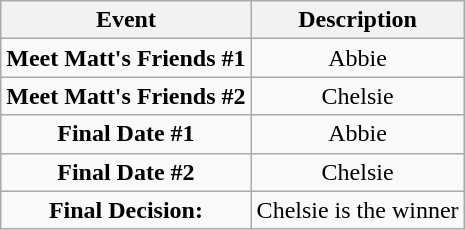<table class="wikitable sortable" style="text-align:center;">
<tr>
<th>Event</th>
<th>Description</th>
</tr>
<tr>
<td><strong>Meet Matt's Friends #1</strong></td>
<td>Abbie</td>
</tr>
<tr>
<td><strong>Meet Matt's Friends #2</strong></td>
<td>Chelsie</td>
</tr>
<tr>
<td><strong>Final Date #1</strong></td>
<td>Abbie</td>
</tr>
<tr>
<td><strong>Final Date #2</strong></td>
<td>Chelsie</td>
</tr>
<tr>
<td><strong>Final Decision:</strong></td>
<td>Chelsie is the winner</td>
</tr>
</table>
